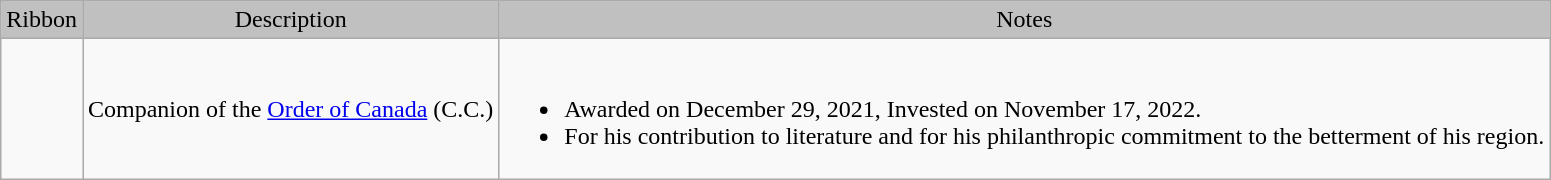<table class="wikitable">
<tr style="background:silver; text-align:center;">
<td>Ribbon</td>
<td>Description</td>
<td>Notes</td>
</tr>
<tr>
<td></td>
<td>Companion of the <a href='#'>Order of Canada</a> (C.C.)</td>
<td><br><ul><li>Awarded on December 29, 2021, Invested on November 17, 2022.</li><li>For his contribution to literature and for his philanthropic commitment to the betterment of his region.</li></ul></td>
</tr>
</table>
